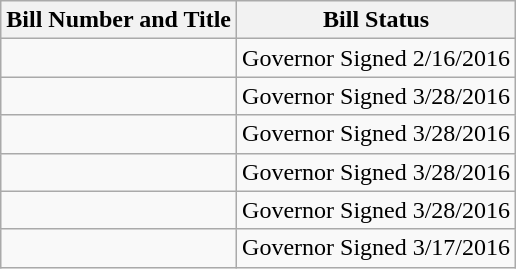<table class="wikitable">
<tr>
<th>Bill Number and Title</th>
<th>Bill Status</th>
</tr>
<tr>
<td></td>
<td>Governor Signed 2/16/2016</td>
</tr>
<tr>
<td></td>
<td>Governor Signed 3/28/2016</td>
</tr>
<tr>
<td></td>
<td>Governor Signed 3/28/2016</td>
</tr>
<tr>
<td></td>
<td>Governor Signed 3/28/2016</td>
</tr>
<tr>
<td></td>
<td>Governor Signed 3/28/2016</td>
</tr>
<tr>
<td></td>
<td>Governor Signed 3/17/2016</td>
</tr>
</table>
